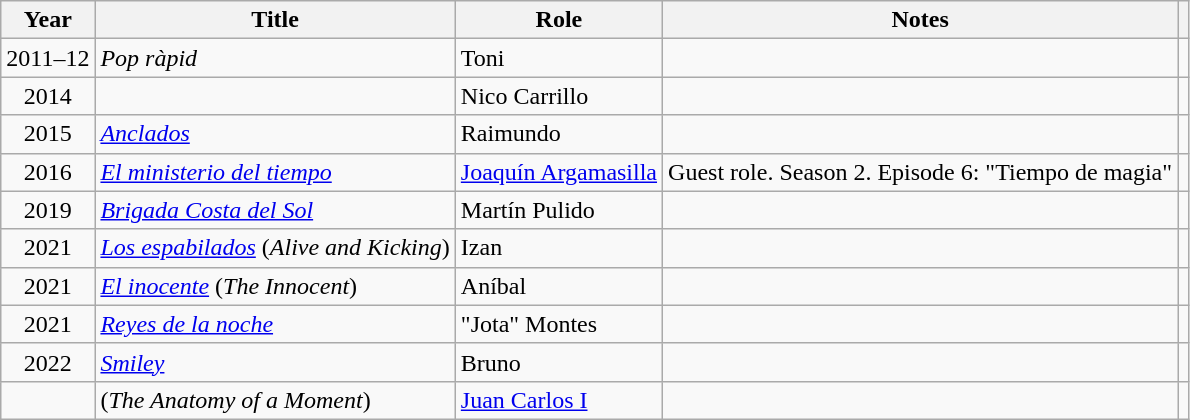<table class="wikitable sortable">
<tr>
<th>Year</th>
<th>Title</th>
<th>Role</th>
<th class="unsortable">Notes</th>
<th></th>
</tr>
<tr>
<td align = "center">2011–12</td>
<td><em>Pop ràpid</em></td>
<td>Toni</td>
<td></td>
<td align = "center"></td>
</tr>
<tr>
<td align = "center">2014</td>
<td><em></em></td>
<td>Nico Carrillo</td>
<td></td>
<td align = "center"></td>
</tr>
<tr>
<td align = "center">2015</td>
<td><em><a href='#'>Anclados</a></em></td>
<td>Raimundo</td>
<td></td>
<td align = "center"></td>
</tr>
<tr>
<td align = "center">2016</td>
<td><em><a href='#'>El ministerio del tiempo</a></em></td>
<td><a href='#'>Joaquín Argamasilla</a></td>
<td>Guest role. Season 2. Episode 6: "Tiempo de magia"</td>
<td align = "center"></td>
</tr>
<tr>
<td align = "center">2019</td>
<td><em><a href='#'>Brigada Costa del Sol</a></em></td>
<td>Martín Pulido</td>
<td></td>
<td align = "center"></td>
</tr>
<tr>
<td align = "center">2021</td>
<td><em><a href='#'>Los espabilados</a></em> (<em>Alive and Kicking</em>)</td>
<td>Izan</td>
<td></td>
<td align = "center"></td>
</tr>
<tr>
<td align = "center">2021</td>
<td><em><a href='#'>El inocente</a></em> (<em>The Innocent</em>)</td>
<td>Aníbal</td>
<td></td>
<td align = "center"></td>
</tr>
<tr>
<td align = "center">2021</td>
<td><em><a href='#'>Reyes de la noche</a></em></td>
<td>"Jota" Montes</td>
<td></td>
<td align = "center"></td>
</tr>
<tr>
<td align = "center">2022</td>
<td><em><a href='#'>Smiley</a></em></td>
<td>Bruno</td>
<td></td>
<td align = "center"></td>
</tr>
<tr>
<td></td>
<td> (<em>The Anatomy of a Moment</em>)</td>
<td><a href='#'>Juan Carlos I</a></td>
<td></td>
<td></td>
</tr>
</table>
